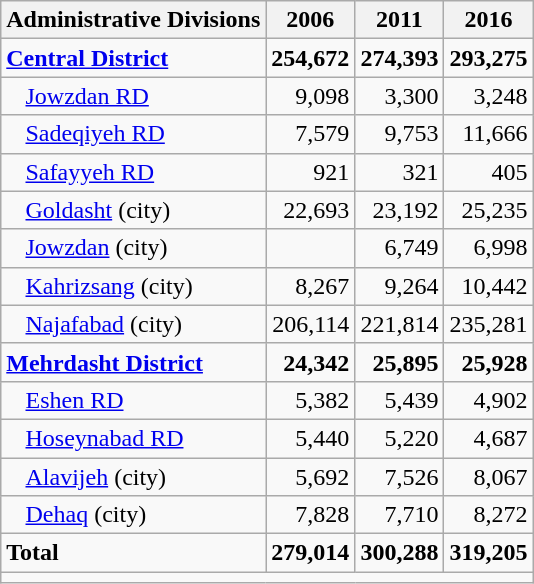<table class="wikitable">
<tr>
<th>Administrative Divisions</th>
<th>2006</th>
<th>2011</th>
<th>2016</th>
</tr>
<tr>
<td><strong><a href='#'>Central District</a></strong></td>
<td style="text-align: right;"><strong>254,672</strong></td>
<td style="text-align: right;"><strong>274,393</strong></td>
<td style="text-align: right;"><strong>293,275</strong></td>
</tr>
<tr>
<td style="padding-left: 1em;"><a href='#'>Jowzdan RD</a></td>
<td style="text-align: right;">9,098</td>
<td style="text-align: right;">3,300</td>
<td style="text-align: right;">3,248</td>
</tr>
<tr>
<td style="padding-left: 1em;"><a href='#'>Sadeqiyeh RD</a></td>
<td style="text-align: right;">7,579</td>
<td style="text-align: right;">9,753</td>
<td style="text-align: right;">11,666</td>
</tr>
<tr>
<td style="padding-left: 1em;"><a href='#'>Safayyeh RD</a></td>
<td style="text-align: right;">921</td>
<td style="text-align: right;">321</td>
<td style="text-align: right;">405</td>
</tr>
<tr>
<td style="padding-left: 1em;"><a href='#'>Goldasht</a> (city)</td>
<td style="text-align: right;">22,693</td>
<td style="text-align: right;">23,192</td>
<td style="text-align: right;">25,235</td>
</tr>
<tr>
<td style="padding-left: 1em;"><a href='#'>Jowzdan</a> (city)</td>
<td style="text-align: right;"></td>
<td style="text-align: right;">6,749</td>
<td style="text-align: right;">6,998</td>
</tr>
<tr>
<td style="padding-left: 1em;"><a href='#'>Kahrizsang</a> (city)</td>
<td style="text-align: right;">8,267</td>
<td style="text-align: right;">9,264</td>
<td style="text-align: right;">10,442</td>
</tr>
<tr>
<td style="padding-left: 1em;"><a href='#'>Najafabad</a> (city)</td>
<td style="text-align: right;">206,114</td>
<td style="text-align: right;">221,814</td>
<td style="text-align: right;">235,281</td>
</tr>
<tr>
<td><strong><a href='#'>Mehrdasht District</a></strong></td>
<td style="text-align: right;"><strong>24,342</strong></td>
<td style="text-align: right;"><strong>25,895</strong></td>
<td style="text-align: right;"><strong>25,928</strong></td>
</tr>
<tr>
<td style="padding-left: 1em;"><a href='#'>Eshen RD</a></td>
<td style="text-align: right;">5,382</td>
<td style="text-align: right;">5,439</td>
<td style="text-align: right;">4,902</td>
</tr>
<tr>
<td style="padding-left: 1em;"><a href='#'>Hoseynabad RD</a></td>
<td style="text-align: right;">5,440</td>
<td style="text-align: right;">5,220</td>
<td style="text-align: right;">4,687</td>
</tr>
<tr>
<td style="padding-left: 1em;"><a href='#'>Alavijeh</a> (city)</td>
<td style="text-align: right;">5,692</td>
<td style="text-align: right;">7,526</td>
<td style="text-align: right;">8,067</td>
</tr>
<tr>
<td style="padding-left: 1em;"><a href='#'>Dehaq</a> (city)</td>
<td style="text-align: right;">7,828</td>
<td style="text-align: right;">7,710</td>
<td style="text-align: right;">8,272</td>
</tr>
<tr>
<td><strong>Total</strong></td>
<td style="text-align: right;"><strong>279,014</strong></td>
<td style="text-align: right;"><strong>300,288</strong></td>
<td style="text-align: right;"><strong>319,205</strong></td>
</tr>
<tr>
<td colspan=4></td>
</tr>
</table>
